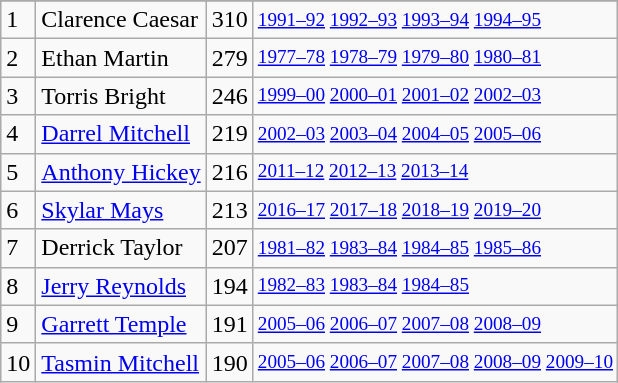<table class="wikitable">
<tr>
</tr>
<tr>
<td>1</td>
<td>Clarence Caesar</td>
<td>310</td>
<td style="font-size:80%;"><a href='#'>1991–92</a> <a href='#'>1992–93</a> <a href='#'>1993–94</a> <a href='#'>1994–95</a></td>
</tr>
<tr>
<td>2</td>
<td>Ethan Martin</td>
<td>279</td>
<td style="font-size:80%;"><a href='#'>1977–78</a> <a href='#'>1978–79</a> <a href='#'>1979–80</a> <a href='#'>1980–81</a></td>
</tr>
<tr>
<td>3</td>
<td>Torris Bright</td>
<td>246</td>
<td style="font-size:80%;"><a href='#'>1999–00</a> <a href='#'>2000–01</a> <a href='#'>2001–02</a> <a href='#'>2002–03</a></td>
</tr>
<tr>
<td>4</td>
<td><a href='#'>Darrel Mitchell</a></td>
<td>219</td>
<td style="font-size:80%;"><a href='#'>2002–03</a> <a href='#'>2003–04</a> <a href='#'>2004–05</a> <a href='#'>2005–06</a></td>
</tr>
<tr>
<td>5</td>
<td><a href='#'>Anthony Hickey</a></td>
<td>216</td>
<td style="font-size:80%;"><a href='#'>2011–12</a> <a href='#'>2012–13</a> <a href='#'>2013–14</a></td>
</tr>
<tr>
<td>6</td>
<td><a href='#'>Skylar Mays</a></td>
<td>213</td>
<td style="font-size:80%;"><a href='#'>2016–17</a> <a href='#'>2017–18</a> <a href='#'>2018–19</a> <a href='#'>2019–20</a></td>
</tr>
<tr>
<td>7</td>
<td>Derrick Taylor</td>
<td>207</td>
<td style="font-size:80%;"><a href='#'>1981–82</a> <a href='#'>1983–84</a> <a href='#'>1984–85</a> <a href='#'>1985–86</a></td>
</tr>
<tr>
<td>8</td>
<td><a href='#'>Jerry Reynolds</a></td>
<td>194</td>
<td style="font-size:80%;"><a href='#'>1982–83</a> <a href='#'>1983–84</a> <a href='#'>1984–85</a></td>
</tr>
<tr>
<td>9</td>
<td><a href='#'>Garrett Temple</a></td>
<td>191</td>
<td style="font-size:80%;"><a href='#'>2005–06</a> <a href='#'>2006–07</a> <a href='#'>2007–08</a> <a href='#'>2008–09</a></td>
</tr>
<tr>
<td>10</td>
<td><a href='#'>Tasmin Mitchell</a></td>
<td>190</td>
<td style="font-size:80%;"><a href='#'>2005–06</a> <a href='#'>2006–07</a> <a href='#'>2007–08</a> <a href='#'>2008–09</a> <a href='#'>2009–10</a></td>
</tr>
</table>
